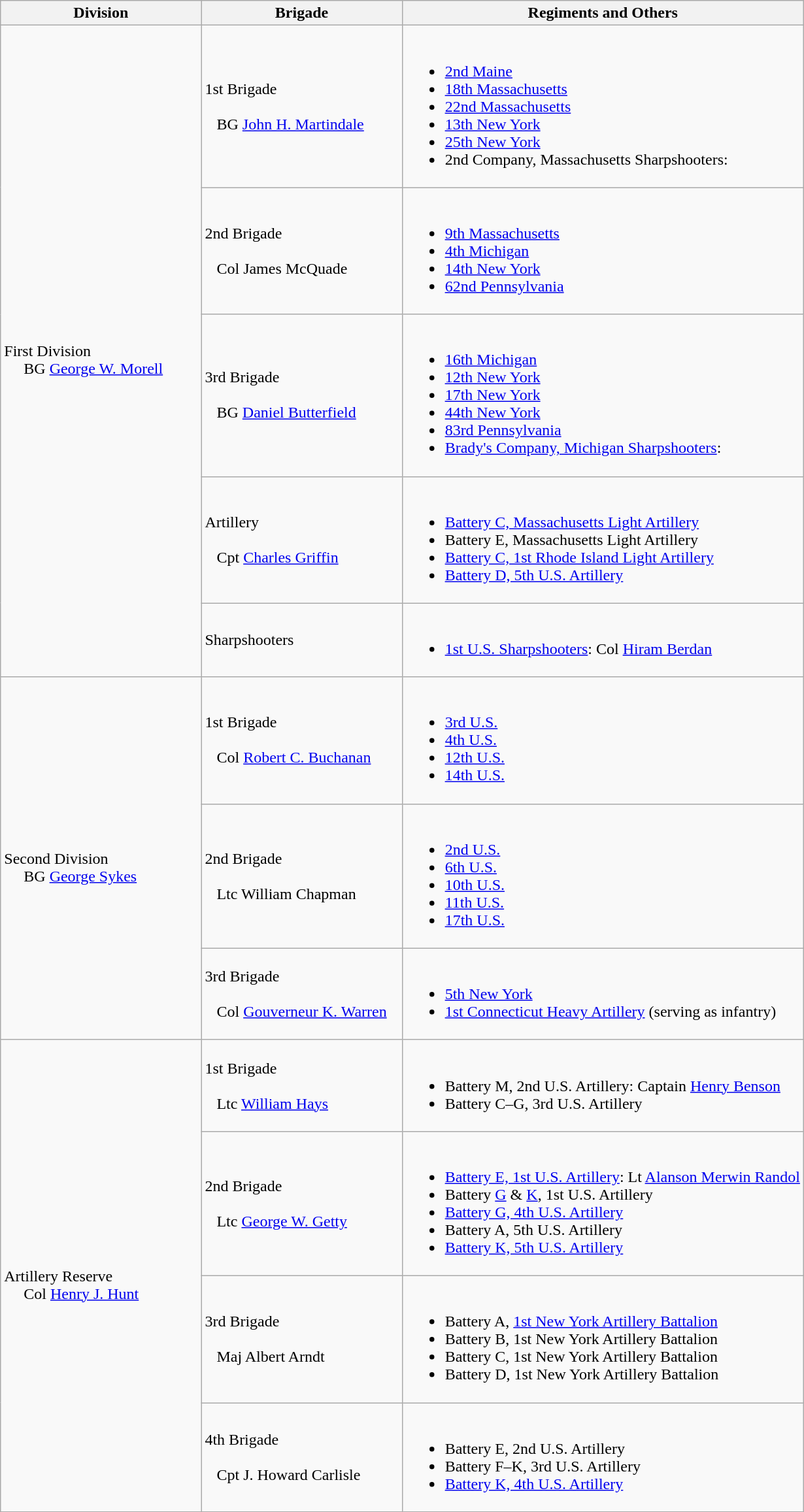<table class="wikitable">
<tr>
<th style="width:25%;">Division</th>
<th style="width:25%;">Brigade</th>
<th>Regiments and Others</th>
</tr>
<tr>
<td rowspan=5><br>First Division
<br>    
BG <a href='#'>George W. Morell</a></td>
<td>1st Brigade<br><br>  
BG <a href='#'>John H. Martindale</a></td>
<td><br><ul><li><a href='#'>2nd Maine</a></li><li><a href='#'>18th Massachusetts</a></li><li><a href='#'>22nd Massachusetts</a></li><li><a href='#'>13th New York</a></li><li><a href='#'>25th New York</a></li><li>2nd Company, Massachusetts Sharpshooters:</li></ul></td>
</tr>
<tr>
<td>2nd Brigade<br><br>  
Col James McQuade</td>
<td><br><ul><li><a href='#'>9th Massachusetts</a></li><li><a href='#'>4th Michigan</a></li><li><a href='#'>14th New York</a></li><li><a href='#'>62nd Pennsylvania</a></li></ul></td>
</tr>
<tr>
<td>3rd Brigade<br><br>  
BG <a href='#'>Daniel Butterfield</a></td>
<td><br><ul><li><a href='#'>16th Michigan</a></li><li><a href='#'>12th New York</a></li><li><a href='#'>17th New York</a></li><li><a href='#'>44th New York</a></li><li><a href='#'>83rd Pennsylvania</a></li><li><a href='#'>Brady's Company, Michigan Sharpshooters</a>:</li></ul></td>
</tr>
<tr>
<td>Artillery<br><br>  
Cpt <a href='#'>Charles Griffin</a></td>
<td><br><ul><li><a href='#'>Battery C, Massachusetts Light Artillery</a></li><li>Battery E, Massachusetts Light Artillery</li><li><a href='#'>Battery C, 1st Rhode Island Light Artillery</a></li><li><a href='#'>Battery D, 5th U.S. Artillery</a></li></ul></td>
</tr>
<tr>
<td>Sharpshooters</td>
<td><br><ul><li><a href='#'>1st U.S. Sharpshooters</a>: Col <a href='#'>Hiram Berdan</a></li></ul></td>
</tr>
<tr>
<td rowspan=3><br>Second Division
<br>    
BG <a href='#'>George Sykes</a></td>
<td>1st Brigade<br><br>  
Col <a href='#'>Robert C. Buchanan</a></td>
<td><br><ul><li><a href='#'>3rd U.S.</a></li><li><a href='#'>4th U.S.</a></li><li><a href='#'>12th U.S.</a></li><li><a href='#'>14th U.S.</a></li></ul></td>
</tr>
<tr>
<td>2nd Brigade<br><br>  
Ltc William Chapman</td>
<td><br><ul><li><a href='#'>2nd U.S.</a></li><li><a href='#'>6th U.S.</a></li><li><a href='#'>10th U.S.</a></li><li><a href='#'>11th U.S.</a></li><li><a href='#'>17th U.S.</a></li></ul></td>
</tr>
<tr>
<td>3rd Brigade<br><br>  
Col <a href='#'>Gouverneur K. Warren</a></td>
<td><br><ul><li><a href='#'>5th New York</a></li><li><a href='#'>1st Connecticut Heavy Artillery</a> (serving as infantry)</li></ul></td>
</tr>
<tr>
<td rowspan=4><br>Artillery Reserve
<br>    
Col <a href='#'>Henry J. Hunt</a></td>
<td>1st Brigade<br><br>  
Ltc <a href='#'>William Hays</a></td>
<td><br><ul><li>Battery M, 2nd U.S. Artillery: Captain <a href='#'>Henry Benson</a></li><li>Battery C–G, 3rd U.S. Artillery</li></ul></td>
</tr>
<tr>
<td>2nd Brigade<br><br>  
Ltc <a href='#'>George W. Getty</a></td>
<td><br><ul><li><a href='#'>Battery E, 1st U.S. Artillery</a>: Lt <a href='#'>Alanson Merwin Randol</a></li><li>Battery <a href='#'>G</a> & <a href='#'>K</a>, 1st U.S. Artillery</li><li><a href='#'>Battery G, 4th U.S. Artillery</a></li><li>Battery A, 5th U.S. Artillery</li><li><a href='#'>Battery K, 5th U.S. Artillery</a></li></ul></td>
</tr>
<tr>
<td>3rd Brigade<br><br>  
Maj Albert Arndt</td>
<td><br><ul><li>Battery A, <a href='#'>1st New York Artillery Battalion</a></li><li>Battery B, 1st New York Artillery Battalion</li><li>Battery C, 1st New York Artillery Battalion</li><li>Battery D, 1st New York Artillery Battalion</li></ul></td>
</tr>
<tr>
<td>4th Brigade<br><br>  
Cpt J. Howard Carlisle</td>
<td><br><ul><li>Battery E, 2nd U.S. Artillery</li><li>Battery F–K, 3rd U.S. Artillery</li><li><a href='#'>Battery K, 4th U.S. Artillery</a></li></ul></td>
</tr>
</table>
